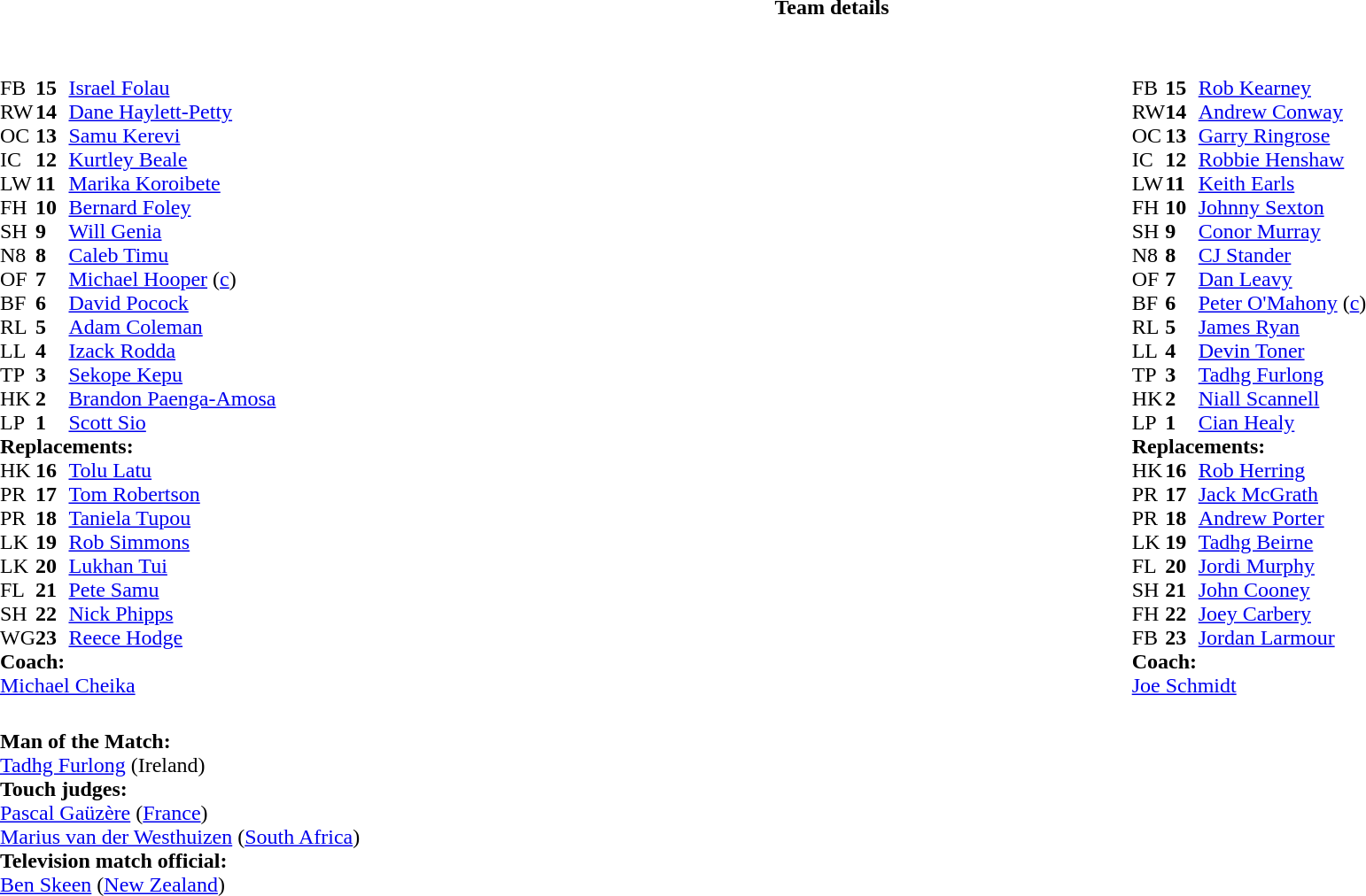<table border="0" style="width:100%;" class="collapsible collapsed">
<tr>
<th>Team details</th>
</tr>
<tr>
<td><br><table style="width:100%;">
<tr>
<td style="vertical-align:top; width:50%;"><br><table style="font-size: 100%" cellspacing="0" cellpadding="0">
<tr>
<th width="25"></th>
<th width="25"></th>
</tr>
<tr>
<td>FB</td>
<td><strong>15</strong></td>
<td><a href='#'>Israel Folau</a></td>
</tr>
<tr>
<td>RW</td>
<td><strong>14</strong></td>
<td><a href='#'>Dane Haylett-Petty</a></td>
</tr>
<tr>
<td>OC</td>
<td><strong>13</strong></td>
<td><a href='#'>Samu Kerevi</a></td>
</tr>
<tr>
<td>IC</td>
<td><strong>12</strong></td>
<td><a href='#'>Kurtley Beale</a></td>
<td></td>
<td></td>
</tr>
<tr>
<td>LW</td>
<td><strong>11</strong></td>
<td><a href='#'>Marika Koroibete</a></td>
<td></td>
</tr>
<tr>
<td>FH</td>
<td><strong>10</strong></td>
<td><a href='#'>Bernard Foley</a></td>
</tr>
<tr>
<td>SH</td>
<td><strong>9</strong></td>
<td><a href='#'>Will Genia</a></td>
<td></td>
<td></td>
</tr>
<tr>
<td>N8</td>
<td><strong>8</strong></td>
<td><a href='#'>Caleb Timu</a></td>
<td></td>
<td></td>
</tr>
<tr>
<td>OF</td>
<td><strong>7</strong></td>
<td><a href='#'>Michael Hooper</a> (<a href='#'>c</a>)</td>
</tr>
<tr>
<td>BF</td>
<td><strong>6</strong></td>
<td><a href='#'>David Pocock</a></td>
</tr>
<tr>
<td>RL</td>
<td><strong>5</strong></td>
<td><a href='#'>Adam Coleman</a></td>
<td></td>
<td></td>
</tr>
<tr>
<td>LL</td>
<td><strong>4</strong></td>
<td><a href='#'>Izack Rodda</a></td>
<td></td>
<td></td>
</tr>
<tr>
<td>TP</td>
<td><strong>3</strong></td>
<td><a href='#'>Sekope Kepu</a></td>
<td></td>
<td></td>
</tr>
<tr>
<td>HK</td>
<td><strong>2</strong></td>
<td><a href='#'>Brandon Paenga-Amosa</a></td>
<td></td>
<td></td>
</tr>
<tr>
<td>LP</td>
<td><strong>1</strong></td>
<td><a href='#'>Scott Sio</a></td>
<td></td>
<td></td>
</tr>
<tr>
<td colspan="3"><strong>Replacements:</strong></td>
</tr>
<tr>
<td>HK</td>
<td><strong>16</strong></td>
<td><a href='#'>Tolu Latu</a></td>
<td></td>
<td></td>
</tr>
<tr>
<td>PR</td>
<td><strong>17</strong></td>
<td><a href='#'>Tom Robertson</a></td>
<td></td>
<td></td>
</tr>
<tr>
<td>PR</td>
<td><strong>18</strong></td>
<td><a href='#'>Taniela Tupou</a></td>
<td></td>
<td></td>
</tr>
<tr>
<td>LK</td>
<td><strong>19</strong></td>
<td><a href='#'>Rob Simmons</a></td>
<td></td>
<td></td>
</tr>
<tr>
<td>LK</td>
<td><strong>20</strong></td>
<td><a href='#'>Lukhan Tui</a></td>
<td></td>
<td></td>
</tr>
<tr>
<td>FL</td>
<td><strong>21</strong></td>
<td><a href='#'>Pete Samu</a></td>
<td></td>
<td></td>
</tr>
<tr>
<td>SH</td>
<td><strong>22</strong></td>
<td><a href='#'>Nick Phipps</a></td>
<td></td>
<td></td>
</tr>
<tr>
<td>WG</td>
<td><strong>23</strong></td>
<td><a href='#'>Reece Hodge</a></td>
<td></td>
<td></td>
</tr>
<tr>
<td colspan="3"><strong>Coach:</strong></td>
</tr>
<tr>
<td colspan="4"> <a href='#'>Michael Cheika</a></td>
</tr>
</table>
</td>
<td style="vertical-align:top; width:50%;"><br><table cellspacing="0" cellpadding="0" style="font-size:100%; margin:auto;">
<tr>
<th width="25"></th>
<th width="25"></th>
</tr>
<tr>
<td>FB</td>
<td><strong>15</strong></td>
<td><a href='#'>Rob Kearney</a></td>
</tr>
<tr>
<td>RW</td>
<td><strong>14</strong></td>
<td><a href='#'>Andrew Conway</a></td>
<td></td>
<td></td>
</tr>
<tr>
<td>OC</td>
<td><strong>13</strong></td>
<td><a href='#'>Garry Ringrose</a></td>
</tr>
<tr>
<td>IC</td>
<td><strong>12</strong></td>
<td><a href='#'>Robbie Henshaw</a></td>
</tr>
<tr>
<td>LW</td>
<td><strong>11</strong></td>
<td><a href='#'>Keith Earls</a></td>
</tr>
<tr>
<td>FH</td>
<td><strong>10</strong></td>
<td><a href='#'>Johnny Sexton</a></td>
<td></td>
<td></td>
</tr>
<tr>
<td>SH</td>
<td><strong>9</strong></td>
<td><a href='#'>Conor Murray</a></td>
</tr>
<tr>
<td>N8</td>
<td><strong>8</strong></td>
<td><a href='#'>CJ Stander</a></td>
</tr>
<tr>
<td>OF</td>
<td><strong>7</strong></td>
<td><a href='#'>Dan Leavy</a></td>
<td></td>
<td></td>
<td></td>
<td></td>
</tr>
<tr>
<td>BF</td>
<td><strong>6</strong></td>
<td><a href='#'>Peter O'Mahony</a> (<a href='#'>c</a>)</td>
<td></td>
<td></td>
</tr>
<tr>
<td>RL</td>
<td><strong>5</strong></td>
<td><a href='#'>James Ryan</a></td>
</tr>
<tr>
<td>LL</td>
<td><strong>4</strong></td>
<td><a href='#'>Devin Toner</a></td>
<td></td>
<td></td>
</tr>
<tr>
<td>TP</td>
<td><strong>3</strong></td>
<td><a href='#'>Tadhg Furlong</a></td>
<td></td>
<td></td>
</tr>
<tr>
<td>HK</td>
<td><strong>2</strong></td>
<td><a href='#'>Niall Scannell</a></td>
<td></td>
<td></td>
</tr>
<tr>
<td>LP</td>
<td><strong>1</strong></td>
<td><a href='#'>Cian Healy</a></td>
<td></td>
<td></td>
<td></td>
<td></td>
</tr>
<tr>
<td colspan=3><strong>Replacements:</strong></td>
</tr>
<tr>
<td>HK</td>
<td><strong>16</strong></td>
<td><a href='#'>Rob Herring</a></td>
<td></td>
<td></td>
</tr>
<tr>
<td>PR</td>
<td><strong>17</strong></td>
<td><a href='#'>Jack McGrath</a></td>
<td></td>
<td></td>
<td></td>
<td></td>
</tr>
<tr>
<td>PR</td>
<td><strong>18</strong></td>
<td><a href='#'>Andrew Porter</a></td>
<td></td>
<td></td>
</tr>
<tr>
<td>LK</td>
<td><strong>19</strong></td>
<td><a href='#'>Tadhg Beirne</a></td>
<td></td>
<td></td>
</tr>
<tr>
<td>FL</td>
<td><strong>20</strong></td>
<td><a href='#'>Jordi Murphy</a></td>
<td></td>
<td></td>
<td></td>
<td></td>
</tr>
<tr>
<td>SH</td>
<td><strong>21</strong></td>
<td><a href='#'>John Cooney</a></td>
<td></td>
<td></td>
</tr>
<tr>
<td>FH</td>
<td><strong>22</strong></td>
<td><a href='#'>Joey Carbery</a></td>
<td></td>
<td></td>
</tr>
<tr>
<td>FB</td>
<td><strong>23</strong></td>
<td><a href='#'>Jordan Larmour</a></td>
<td></td>
<td></td>
</tr>
<tr>
<td colspan=3><strong>Coach:</strong></td>
</tr>
<tr>
<td colspan="4"> <a href='#'>Joe Schmidt</a></td>
</tr>
</table>
</td>
</tr>
</table>
<table style="width:100%; font-size:100%;">
<tr>
<td><br><strong>Man of the Match:</strong>
<br><a href='#'>Tadhg Furlong</a> (Ireland)<br><strong>Touch judges:</strong>
<br><a href='#'>Pascal Gaüzère</a> (<a href='#'>France</a>)
<br><a href='#'>Marius van der Westhuizen</a> (<a href='#'>South Africa</a>)
<br><strong>Television match official:</strong>
<br><a href='#'>Ben Skeen</a> (<a href='#'>New Zealand</a>)</td>
</tr>
</table>
</td>
</tr>
</table>
